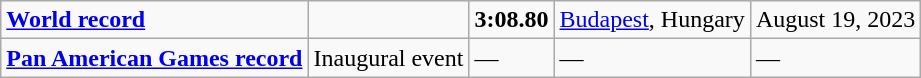<table class="wikitable">
<tr>
<td><strong><a href='#'>World record</a></strong></td>
<td></td>
<td><strong>3:08.80</strong></td>
<td><a href='#'>Budapest</a>, Hungary</td>
<td>August 19, 2023</td>
</tr>
<tr>
<td><strong><a href='#'>Pan American Games record</a></strong></td>
<td>Inaugural event</td>
<td>—</td>
<td>—</td>
<td>—</td>
</tr>
</table>
